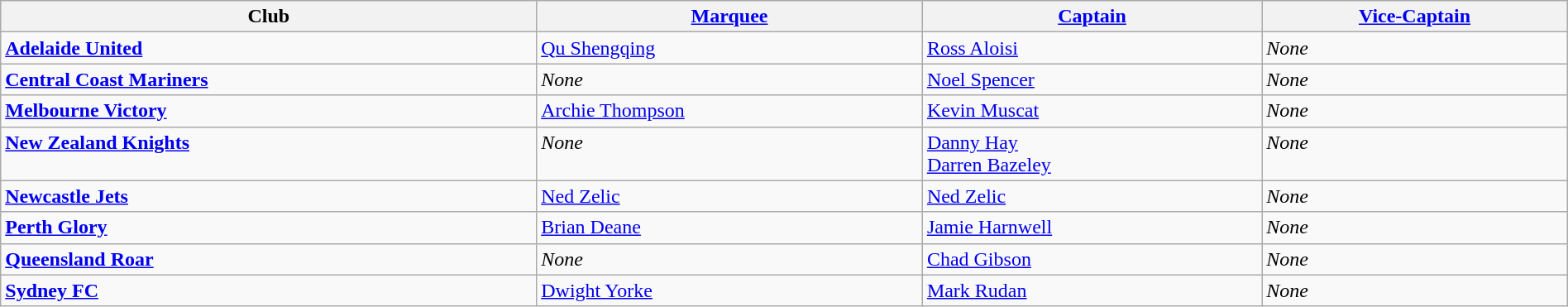<table class="wikitable" style="width:100%">
<tr>
<th>Club</th>
<th><a href='#'>Marquee</a></th>
<th><a href='#'>Captain</a></th>
<th><a href='#'>Vice-Captain</a></th>
</tr>
<tr style="vertical-align:top;">
<td><strong><a href='#'>Adelaide United</a></strong></td>
<td> <a href='#'>Qu Shengqing</a></td>
<td> <a href='#'>Ross Aloisi</a></td>
<td><em>None</em></td>
</tr>
<tr style="vertical-align:top;">
<td><strong><a href='#'>Central Coast Mariners</a></strong></td>
<td><em>None</em></td>
<td> <a href='#'>Noel Spencer</a></td>
<td><em>None</em></td>
</tr>
<tr style="vertical-align:top;">
<td><strong><a href='#'>Melbourne Victory</a></strong></td>
<td> <a href='#'>Archie Thompson</a></td>
<td> <a href='#'>Kevin Muscat</a></td>
<td><em>None</em></td>
</tr>
<tr style="vertical-align:top;">
<td><strong><a href='#'>New Zealand Knights</a></strong></td>
<td><em>None</em></td>
<td> <a href='#'>Danny Hay</a> <br> <a href='#'>Darren Bazeley</a></td>
<td><em>None</em></td>
</tr>
<tr style="vertical-align:top;">
<td><strong><a href='#'>Newcastle Jets</a></strong></td>
<td> <a href='#'>Ned Zelic</a></td>
<td> <a href='#'>Ned Zelic</a></td>
<td><em>None</em></td>
</tr>
<tr style="vertical-align:top;">
<td><strong><a href='#'>Perth Glory</a></strong></td>
<td> <a href='#'>Brian Deane</a></td>
<td> <a href='#'>Jamie Harnwell</a></td>
<td><em>None</em></td>
</tr>
<tr style="vertical-align:top;">
<td><strong><a href='#'>Queensland Roar</a></strong></td>
<td><em>None</em></td>
<td> <a href='#'>Chad Gibson</a></td>
<td><em>None</em></td>
</tr>
<tr style="vertical-align:top;">
<td><strong><a href='#'>Sydney FC</a></strong></td>
<td> <a href='#'>Dwight Yorke</a></td>
<td> <a href='#'>Mark Rudan</a></td>
<td><em>None</em></td>
</tr>
</table>
